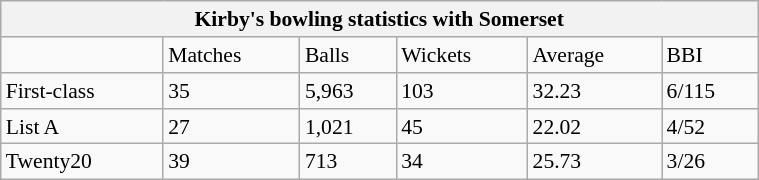<table class="wikitable" style="float: right; margin-left: 1em; width: 40%; font-size: 90%;" cellspacing="5">
<tr>
<th colspan="6"><strong>Kirby's bowling statistics with Somerset</strong></th>
</tr>
<tr>
<td> </td>
<td>Matches</td>
<td>Balls</td>
<td>Wickets</td>
<td>Average</td>
<td>BBI</td>
</tr>
<tr>
<td>First-class</td>
<td>35</td>
<td>5,963</td>
<td>103</td>
<td>32.23</td>
<td>6/115</td>
</tr>
<tr>
<td>List A</td>
<td>27</td>
<td>1,021</td>
<td>45</td>
<td>22.02</td>
<td>4/52</td>
</tr>
<tr>
<td>Twenty20</td>
<td>39</td>
<td>713</td>
<td>34</td>
<td>25.73</td>
<td>3/26</td>
</tr>
</table>
